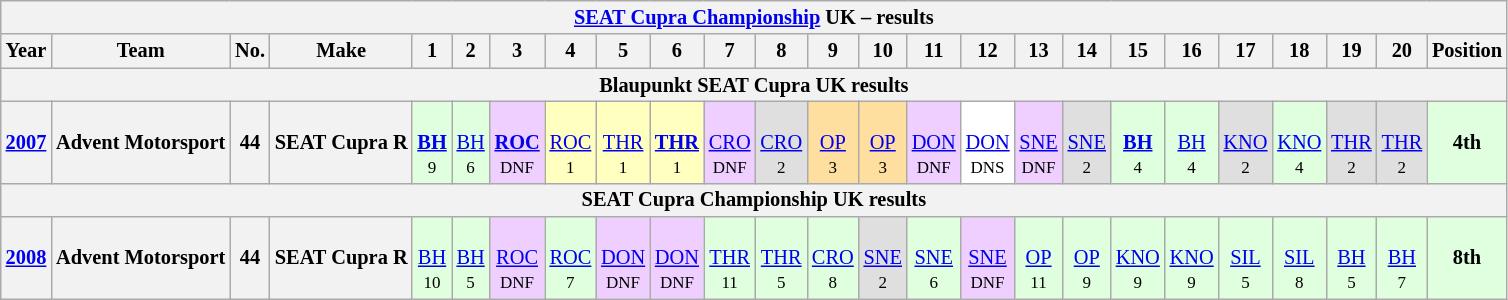<table class="wikitable" style="text-align:center; font-size:85%">
<tr>
<th colspan=30><a href='#'>SEAT Cupra Championship</a> UK – results</th>
</tr>
<tr>
<th>Year</th>
<th>Team</th>
<th>No.</th>
<th>Make</th>
<th>1</th>
<th>2</th>
<th>3</th>
<th>4</th>
<th>5</th>
<th>6</th>
<th>7</th>
<th>8</th>
<th>9</th>
<th>10</th>
<th>11</th>
<th>12</th>
<th>13</th>
<th>14</th>
<th>15</th>
<th>16</th>
<th>17</th>
<th>18</th>
<th>19</th>
<th>20</th>
<th>Position</th>
</tr>
<tr>
<th colspan=30>Blaupunkt SEAT Cupra UK results</th>
</tr>
<tr>
<th><a href='#'>2007</a></th>
<th>Advent Motorsport</th>
<th>44</th>
<th>SEAT Cupra R</th>
<td style="background:#DFFFDF;"> <br><strong><a href='#'>BH</a></strong><br><small>9</small></td>
<td style="background:#DFFFDF;"> <br><a href='#'>BH</a><br><small>6</small></td>
<td style="background:#EFCFFF;"> <br><strong><a href='#'>ROC</a></strong><br><small>DNF</small></td>
<td style="background:#FFFFBF;"> <br><a href='#'>ROC</a><br><small>1</small></td>
<td style="background:#FFFFBF;"> <br><a href='#'>THR</a><br><small>1</small></td>
<td style="background:#FFFFBF;"> <br><strong><a href='#'>THR</a></strong><br><small>1</small></td>
<td style="background:#EFCFFF;"> <br><a href='#'>CRO</a><br><small>DNF</small></td>
<td style="background:#DFDFDF;"> <br><a href='#'>CRO</a><br><small>2</small></td>
<td style="background:#FFDF9F;"> <br><a href='#'>OP</a><br><small>3</small></td>
<td style="background:#FFDF9F;"> <br><a href='#'>OP</a><br><small>3</small></td>
<td style="background:#EFCFFF;"> <br><a href='#'>DON</a><br><small>DNF</small></td>
<td style="background:#FFFFFF;"> <br><a href='#'>DON</a><br><small>DNS</small></td>
<td style="background:#EFCFFF;"> <br><a href='#'>SNE</a><br><small>DNF</small></td>
<td style="background:#DFDFDF;"> <br><a href='#'>SNE</a><br><small>2</small></td>
<td style="background:#DFFFDF;"> <br><strong><a href='#'>BH</a></strong><br><small>4</small></td>
<td style="background:#DFFFDF;"> <br><a href='#'>BH</a><br><small>4</small></td>
<td style="background:#DFDFDF;"> <br><a href='#'>KNO</a><br><small>2</small></td>
<td style="background:#DFFFDF;"> <br><a href='#'>KNO</a><br><small>4</small></td>
<td style="background:#DFDFDF;"> <br><a href='#'>THR</a><br><small>2</small></td>
<td style="background:#DFDFDF;"> <br><a href='#'>THR</a><br><small>2</small></td>
<th style="background:#DFFFDF;">4th</th>
</tr>
<tr>
<th colspan=30>SEAT Cupra Championship UK results</th>
</tr>
<tr>
<th><a href='#'>2008</a></th>
<th>Advent Motorsport</th>
<th>44</th>
<th>SEAT Cupra R</th>
<td style="background:#DFFFDF;"> <br><a href='#'>BH</a><br><small>10</small></td>
<td style="background:#DFFFDF;"> <br><a href='#'>BH</a><br><small>5</small></td>
<td style="background:#EFCFFF;"> <br><a href='#'>ROC</a><br><small>DNF</small></td>
<td style="background:#DFFFDF;"> <br><a href='#'>ROC</a><br><small>7</small></td>
<td style="background:#EFCFFF;"> <br><a href='#'>DON</a><br><small>DNF</small></td>
<td style="background:#EFCFFF;"> <br><a href='#'>DON</a><br><small>DNF</small></td>
<td style="background:#DFFFDF;"> <br><a href='#'>THR</a><br><small>11</small></td>
<td style="background:#DFFFDF;"> <br><a href='#'>THR</a><br><small>5</small></td>
<td style="background:#DFFFDF;"> <br><a href='#'>CRO</a><br><small>8</small></td>
<td style="background:#DFDFDF;"> <br><a href='#'>SNE</a><br><small>2</small></td>
<td style="background:#DFFFDF;"> <br><a href='#'>SNE</a><br><small>6</small></td>
<td style="background:#EFCFFF;"> <br><a href='#'>SNE</a><br><small>DNF</small></td>
<td style="background:#DFFFDF;"> <br><a href='#'>OP</a><br><small>11</small></td>
<td style="background:#DFFFDF;"> <br><a href='#'>OP</a><br><small>9</small></td>
<td style="background:#DFFFDF;"> <br><a href='#'>KNO</a><br><small>9</small></td>
<td style="background:#DFFFDF;"> <br><a href='#'>KNO</a><br><small>9</small></td>
<td style="background:#DFFFDF;"> <br><a href='#'>SIL</a><br><small>5</small></td>
<td style="background:#DFFFDF;"> <br><a href='#'>SIL</a><br><small>8</small></td>
<td style="background:#DFFFDF;"> <br><a href='#'>BH</a><br><small>5</small></td>
<td style="background:#DFFFDF;"> <br><a href='#'>BH</a><br><small>7</small></td>
<th style="background:#DFFFDF;">8th</th>
</tr>
</table>
